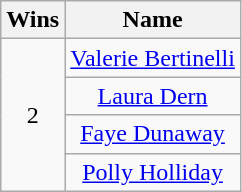<table class="wikitable sortable" style="text-align: center;">
<tr>
<th scope="col">Wins</th>
<th scope="col" align="center">Name</th>
</tr>
<tr>
<td rowspan="4">2</td>
<td><a href='#'>Valerie Bertinelli</a></td>
</tr>
<tr>
<td><a href='#'>Laura Dern</a></td>
</tr>
<tr>
<td><a href='#'>Faye Dunaway</a></td>
</tr>
<tr>
<td><a href='#'>Polly Holliday</a></td>
</tr>
</table>
